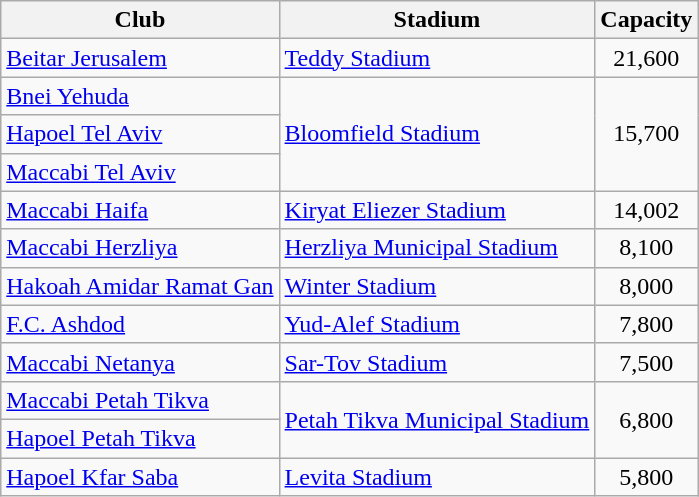<table class="wikitable sortable">
<tr>
<th>Club</th>
<th>Stadium</th>
<th>Capacity</th>
</tr>
<tr>
<td><a href='#'>Beitar Jerusalem</a></td>
<td><a href='#'>Teddy Stadium</a></td>
<td align="center">21,600</td>
</tr>
<tr>
<td><a href='#'>Bnei Yehuda</a></td>
<td rowspan="3"><a href='#'>Bloomfield Stadium</a></td>
<td rowspan="3" align="center">15,700</td>
</tr>
<tr>
<td><a href='#'>Hapoel Tel Aviv</a></td>
</tr>
<tr>
<td><a href='#'>Maccabi Tel Aviv</a></td>
</tr>
<tr>
<td><a href='#'>Maccabi Haifa</a></td>
<td><a href='#'>Kiryat Eliezer Stadium</a></td>
<td align="center">14,002</td>
</tr>
<tr>
<td><a href='#'>Maccabi Herzliya</a></td>
<td><a href='#'>Herzliya Municipal Stadium</a></td>
<td align="center">8,100</td>
</tr>
<tr>
<td><a href='#'>Hakoah Amidar Ramat Gan</a></td>
<td><a href='#'>Winter Stadium</a></td>
<td align="center">8,000</td>
</tr>
<tr>
<td><a href='#'>F.C. Ashdod</a></td>
<td><a href='#'>Yud-Alef Stadium</a></td>
<td align="center">7,800</td>
</tr>
<tr>
<td><a href='#'>Maccabi Netanya</a></td>
<td><a href='#'>Sar-Tov Stadium</a></td>
<td align="center">7,500</td>
</tr>
<tr>
<td><a href='#'>Maccabi Petah Tikva</a></td>
<td rowspan="2"><a href='#'>Petah Tikva Municipal Stadium</a></td>
<td rowspan="2" align="center">6,800</td>
</tr>
<tr>
<td><a href='#'>Hapoel Petah Tikva</a></td>
</tr>
<tr>
<td><a href='#'>Hapoel Kfar Saba</a></td>
<td><a href='#'>Levita Stadium</a></td>
<td align="center">5,800</td>
</tr>
</table>
